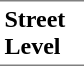<table border=0 cellspacing=0 cellpadding=3>
<tr>
<td style="border-bottom:solid 1px gray;border-top:solid 1px gray;" width=50 valign=top><strong>Street Level</strong></td>
</tr>
</table>
